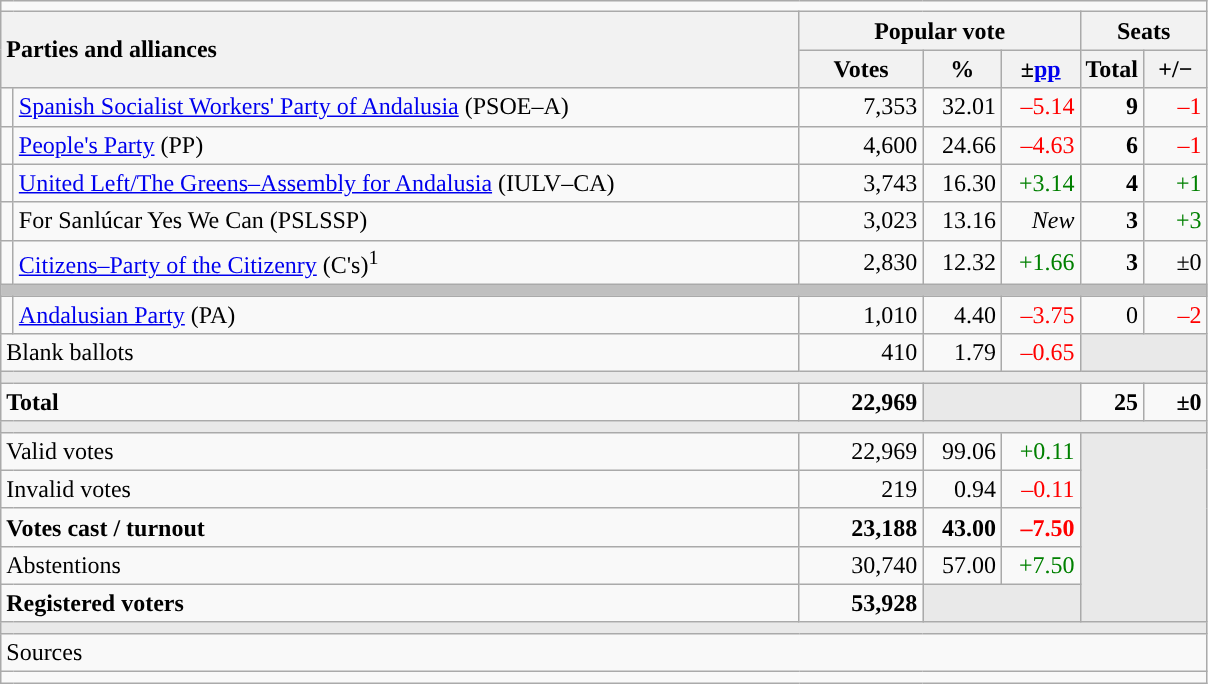<table class="wikitable" style="text-align:right;">
<tr>
<td colspan="7"></td>
</tr>
<tr>
<th style="text-align:left;" rowspan="2" colspan="2" width="525">Parties and alliances</th>
<th colspan="3">Popular vote</th>
<th colspan="2">Seats</th>
</tr>
<tr>
<th width="75">Votes</th>
<th width="45">%</th>
<th width="45">±<a href='#'>pp</a></th>
<th width="35">Total</th>
<th width="35">+/−</th>
</tr>
<tr>
<td width="1" style="color:inherit;background:"></td>
<td align="left"><a href='#'>Spanish Socialist Workers' Party of Andalusia</a> (PSOE–A)</td>
<td>7,353</td>
<td>32.01</td>
<td style="color:red;">–5.14</td>
<td><strong>9</strong></td>
<td style="color:red;">–1</td>
</tr>
<tr>
<td style="color:inherit;background:"></td>
<td align="left"><a href='#'>People's Party</a> (PP)</td>
<td>4,600</td>
<td>24.66</td>
<td style="color:red;">–4.63</td>
<td><strong>6</strong></td>
<td style="color:red;">–1</td>
</tr>
<tr>
<td style="color:inherit;background:"></td>
<td align="left"><a href='#'>United Left/The Greens–Assembly for Andalusia</a> (IULV–CA)</td>
<td>3,743</td>
<td>16.30</td>
<td style="color:green;">+3.14</td>
<td><strong>4</strong></td>
<td style="color:green;">+1</td>
</tr>
<tr>
<td style="color:inherit;background:"></td>
<td align="left">For Sanlúcar Yes We Can (PSLSSP)</td>
<td>3,023</td>
<td>13.16</td>
<td><em>New</em></td>
<td><strong>3</strong></td>
<td style="color:green;">+3</td>
</tr>
<tr>
<td style="color:inherit;background:"></td>
<td align="left"><a href='#'>Citizens–Party of the Citizenry</a> (C's)<sup>1</sup></td>
<td>2,830</td>
<td>12.32</td>
<td style="color:green;">+1.66</td>
<td><strong>3</strong></td>
<td>±0</td>
</tr>
<tr>
<td colspan="7" bgcolor="#C0C0C0"></td>
</tr>
<tr>
<td style="color:inherit;background:"></td>
<td align="left"><a href='#'>Andalusian Party</a> (PA)</td>
<td>1,010</td>
<td>4.40</td>
<td style="color:red;">–3.75</td>
<td>0</td>
<td style="color:red;">–2</td>
</tr>
<tr>
<td align="left" colspan="2">Blank ballots</td>
<td>410</td>
<td>1.79</td>
<td style="color:red;">–0.65</td>
<td bgcolor="#E9E9E9" colspan="2"></td>
</tr>
<tr>
<td colspan="7" bgcolor="#E9E9E9"></td>
</tr>
<tr style="font-weight:bold;">
<td align="left" colspan="2">Total</td>
<td>22,969</td>
<td bgcolor="#E9E9E9" colspan="2"></td>
<td>25</td>
<td>±0</td>
</tr>
<tr>
<td colspan="7" bgcolor="#E9E9E9"></td>
</tr>
<tr>
<td align="left" colspan="2">Valid votes</td>
<td>22,969</td>
<td>99.06</td>
<td style="color:green;">+0.11</td>
<td bgcolor="#E9E9E9" colspan="2" rowspan="5"></td>
</tr>
<tr>
<td align="left" colspan="2">Invalid votes</td>
<td>219</td>
<td>0.94</td>
<td style="color:red;">–0.11</td>
</tr>
<tr style="font-weight:bold;">
<td align="left" colspan="2">Votes cast / turnout</td>
<td>23,188</td>
<td>43.00</td>
<td style="color:red;">–7.50</td>
</tr>
<tr>
<td align="left" colspan="2">Abstentions</td>
<td>30,740</td>
<td>57.00</td>
<td style="color:green;">+7.50</td>
</tr>
<tr style="font-weight:bold;">
<td align="left" colspan="2">Registered voters</td>
<td>53,928</td>
<td bgcolor="#E9E9E9" colspan="2"></td>
</tr>
<tr>
<td colspan="7" bgcolor="#E9E9E9"></td>
</tr>
<tr>
<td align="left" colspan="7">Sources</td>
</tr>
<tr>
<td colspan="7" style="text-align:left; max-width:790px;"></td>
</tr>
</table>
